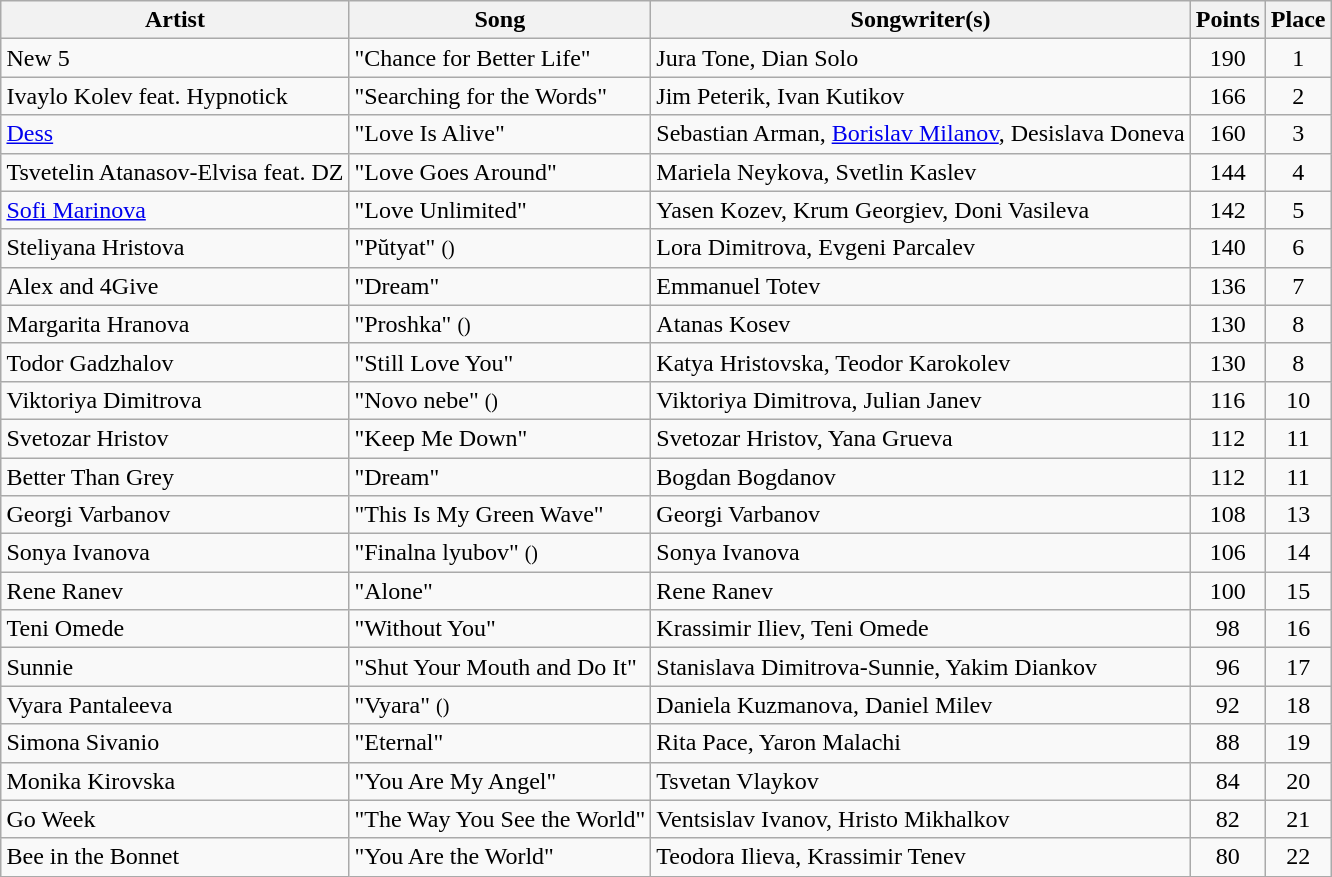<table class="sortable wikitable" style="margin: 1em auto 1em auto; text-align:center">
<tr>
<th>Artist</th>
<th>Song</th>
<th>Songwriter(s)</th>
<th>Points</th>
<th>Place</th>
</tr>
<tr>
<td align="left">New 5</td>
<td align="left">"Chance for Better Life"</td>
<td align="left">Jura Tone, Dian Solo</td>
<td>190</td>
<td>1</td>
</tr>
<tr>
<td align="left">Ivaylo Kolev feat. Hypnotick</td>
<td align="left">"Searching for the Words"</td>
<td align="left">Jim Peterik, Ivan Kutikov</td>
<td>166</td>
<td>2</td>
</tr>
<tr>
<td align="left"><a href='#'>Dess</a></td>
<td align="left">"Love Is Alive"</td>
<td align="left">Sebastian Arman, <a href='#'>Borislav Milanov</a>, Desislava Doneva</td>
<td>160</td>
<td>3</td>
</tr>
<tr>
<td align="left">Tsvetelin Atanasov-Elvisa feat. DZ</td>
<td align="left">"Love Goes Around"</td>
<td align="left">Mariela Neykova, Svetlin Kaslev</td>
<td>144</td>
<td>4</td>
</tr>
<tr>
<td align="left"><a href='#'>Sofi Marinova</a></td>
<td align="left">"Love Unlimited"</td>
<td align="left">Yasen Kozev, Krum Georgiev, Doni Vasileva</td>
<td>142</td>
<td>5</td>
</tr>
<tr>
<td align="left">Steliyana Hristova</td>
<td align="left">"Pŭtyat" <small>()</small></td>
<td align="left">Lora Dimitrova, Evgeni Parcalev</td>
<td>140</td>
<td>6</td>
</tr>
<tr>
<td align="left">Alex and 4Give</td>
<td align="left">"Dream"</td>
<td align="left">Emmanuel Totev</td>
<td>136</td>
<td>7</td>
</tr>
<tr>
<td align="left">Margarita Hranova</td>
<td align="left">"Proshka" <small>()</small></td>
<td align="left">Atanas Kosev</td>
<td>130</td>
<td>8</td>
</tr>
<tr>
<td align="left">Todor Gadzhalov</td>
<td align="left">"Still Love You"</td>
<td align="left">Katya Hristovska, Teodor Karokolev</td>
<td>130</td>
<td>8</td>
</tr>
<tr>
<td align="left">Viktoriya Dimitrova</td>
<td align="left">"Novo nebe" <small>()</small></td>
<td align="left">Viktoriya Dimitrova, Julian Janev</td>
<td>116</td>
<td>10</td>
</tr>
<tr>
<td align="left">Svetozar Hristov</td>
<td align="left">"Keep Me Down"</td>
<td align="left">Svetozar Hristov, Yana Grueva</td>
<td>112</td>
<td>11</td>
</tr>
<tr>
<td align="left">Better Than Grey</td>
<td align="left">"Dream"</td>
<td align="left">Bogdan Bogdanov</td>
<td>112</td>
<td>11</td>
</tr>
<tr>
<td align="left">Georgi Varbanov</td>
<td align="left">"This Is My Green Wave"</td>
<td align="left">Georgi Varbanov</td>
<td>108</td>
<td>13</td>
</tr>
<tr>
<td align="left">Sonya Ivanova</td>
<td align="left">"Finalna lyubov" <small>()</small></td>
<td align="left">Sonya Ivanova</td>
<td>106</td>
<td>14</td>
</tr>
<tr>
<td align="left">Rene Ranev</td>
<td align="left">"Alone"</td>
<td align="left">Rene Ranev</td>
<td>100</td>
<td>15</td>
</tr>
<tr>
<td align="left">Teni Omede</td>
<td align="left">"Without You"</td>
<td align="left">Krassimir Iliev, Teni Omede</td>
<td>98</td>
<td>16</td>
</tr>
<tr>
<td align="left">Sunnie</td>
<td align="left">"Shut Your Mouth and Do It"</td>
<td align="left">Stanislava Dimitrova-Sunnie, Yakim Diankov</td>
<td>96</td>
<td>17</td>
</tr>
<tr>
<td align="left">Vyara Pantaleeva</td>
<td align="left">"Vyara" <small>()</small></td>
<td align="left">Daniela Kuzmanova, Daniel Milev</td>
<td>92</td>
<td>18</td>
</tr>
<tr>
<td align="left">Simona Sivanio</td>
<td align="left">"Eternal"</td>
<td align="left">Rita Pace, Yaron Malachi</td>
<td>88</td>
<td>19</td>
</tr>
<tr>
<td align="left">Monika Kirovska</td>
<td align="left">"You Are My Angel"</td>
<td align="left">Tsvetan Vlaykov</td>
<td>84</td>
<td>20</td>
</tr>
<tr>
<td align="left">Go Week</td>
<td align="left">"The Way You See the World"</td>
<td align="left">Ventsislav Ivanov, Hristo Mikhalkov</td>
<td>82</td>
<td>21</td>
</tr>
<tr>
<td align="left">Bee in the Bonnet</td>
<td align="left">"You Are the World"</td>
<td align="left">Teodora Ilieva, Krassimir Tenev</td>
<td>80</td>
<td>22</td>
</tr>
</table>
